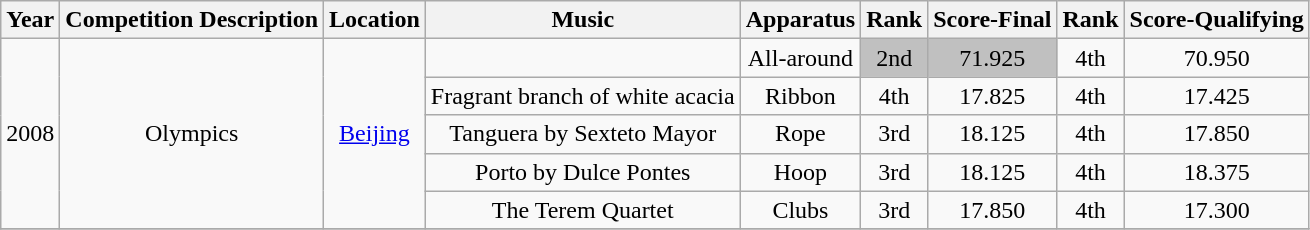<table class="wikitable" style="text-align:center">
<tr>
<th>Year</th>
<th>Competition Description</th>
<th>Location</th>
<th>Music</th>
<th>Apparatus</th>
<th>Rank</th>
<th>Score-Final</th>
<th>Rank</th>
<th>Score-Qualifying</th>
</tr>
<tr>
<td rowspan="5">2008</td>
<td rowspan="5">Olympics</td>
<td rowspan="5"><a href='#'>Beijing</a></td>
<td></td>
<td>All-around</td>
<td bgcolor=silver>2nd</td>
<td bgcolor=silver>71.925</td>
<td>4th</td>
<td>70.950</td>
</tr>
<tr>
<td>Fragrant branch of white acacia</td>
<td>Ribbon</td>
<td>4th</td>
<td>17.825</td>
<td>4th</td>
<td>17.425</td>
</tr>
<tr>
<td>Tanguera by Sexteto Mayor</td>
<td>Rope</td>
<td>3rd</td>
<td>18.125</td>
<td>4th</td>
<td>17.850</td>
</tr>
<tr>
<td>Porto by Dulce Pontes</td>
<td>Hoop</td>
<td>3rd</td>
<td>18.125</td>
<td>4th</td>
<td>18.375</td>
</tr>
<tr>
<td>The Terem Quartet</td>
<td>Clubs</td>
<td>3rd</td>
<td>17.850</td>
<td>4th</td>
<td>17.300</td>
</tr>
<tr>
</tr>
</table>
